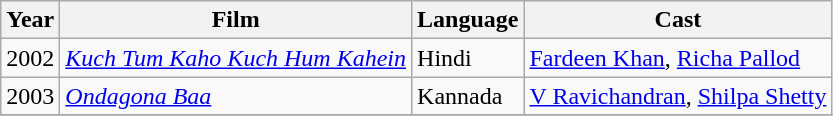<table class="wikitable">
<tr>
<th>Year</th>
<th>Film</th>
<th>Language</th>
<th>Cast</th>
</tr>
<tr>
<td>2002</td>
<td><em><a href='#'>Kuch Tum Kaho Kuch Hum Kahein</a></em></td>
<td>Hindi</td>
<td><a href='#'>Fardeen Khan</a>, <a href='#'>Richa Pallod</a></td>
</tr>
<tr>
<td>2003</td>
<td><em><a href='#'>Ondagona Baa</a></em></td>
<td>Kannada</td>
<td><a href='#'>V Ravichandran</a>, <a href='#'>Shilpa Shetty</a></td>
</tr>
<tr>
</tr>
</table>
